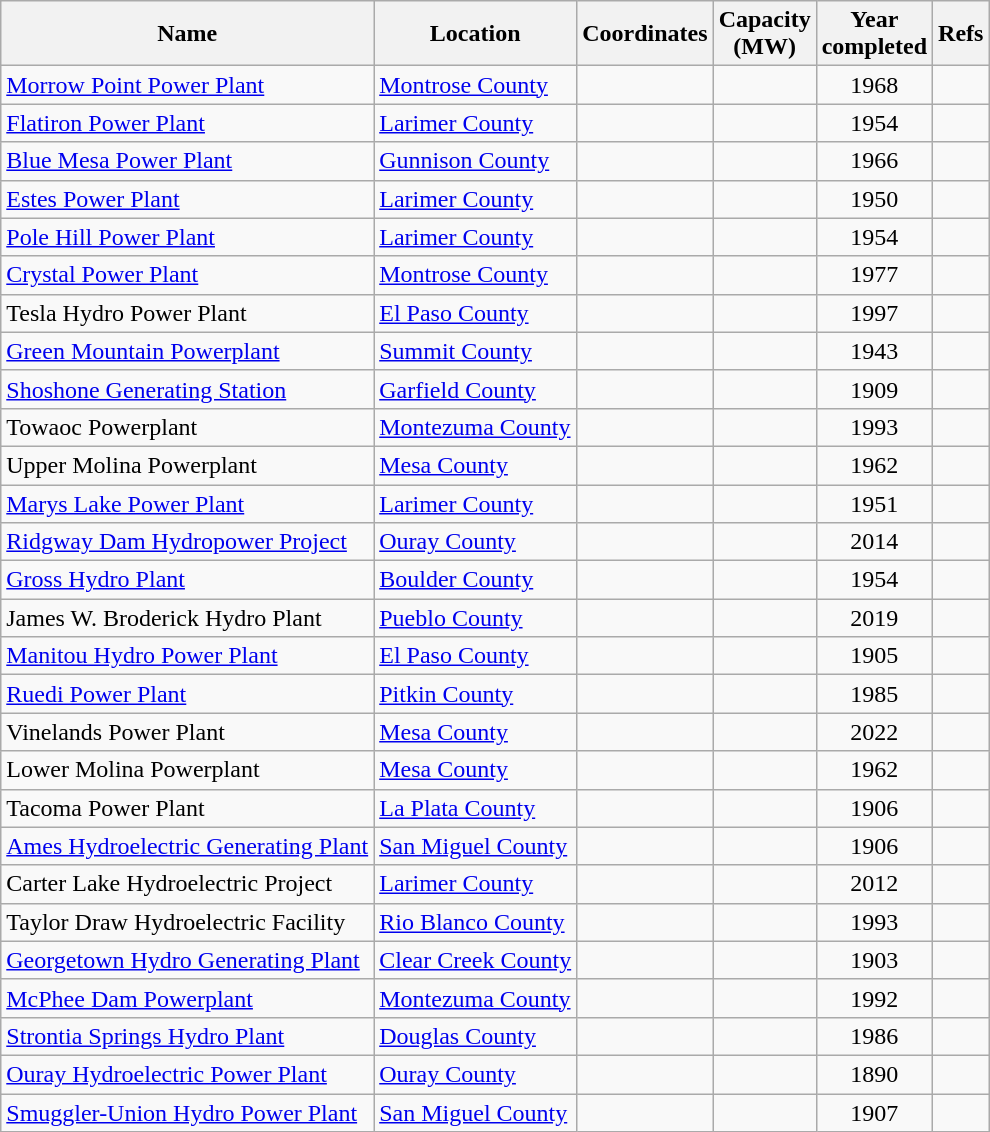<table class="wikitable sortable">
<tr>
<th>Name</th>
<th>Location</th>
<th>Coordinates</th>
<th>Capacity<br>(MW)</th>
<th>Year<br>completed</th>
<th>Refs</th>
</tr>
<tr>
<td><a href='#'>Morrow Point Power Plant</a></td>
<td><a href='#'>Montrose County</a></td>
<td></td>
<td align="center"></td>
<td align="center">1968</td>
<td></td>
</tr>
<tr>
<td><a href='#'>Flatiron Power Plant</a></td>
<td><a href='#'>Larimer County</a></td>
<td></td>
<td align="center"></td>
<td align="center">1954</td>
<td></td>
</tr>
<tr>
<td><a href='#'>Blue Mesa Power Plant</a></td>
<td><a href='#'>Gunnison County</a></td>
<td></td>
<td align="center"></td>
<td align="center">1966</td>
<td></td>
</tr>
<tr>
<td><a href='#'>Estes Power Plant</a></td>
<td><a href='#'>Larimer County</a></td>
<td></td>
<td align="center"></td>
<td align="center">1950</td>
<td></td>
</tr>
<tr>
<td><a href='#'>Pole Hill Power Plant</a></td>
<td><a href='#'>Larimer County</a></td>
<td></td>
<td align="center"></td>
<td align="center">1954</td>
<td></td>
</tr>
<tr>
<td><a href='#'>Crystal Power Plant</a></td>
<td><a href='#'>Montrose County</a></td>
<td></td>
<td align="center"></td>
<td align="center">1977</td>
<td></td>
</tr>
<tr>
<td>Tesla Hydro Power Plant</td>
<td><a href='#'>El Paso County</a></td>
<td></td>
<td align="center"></td>
<td align="center">1997</td>
<td></td>
</tr>
<tr>
<td><a href='#'>Green Mountain Powerplant</a></td>
<td><a href='#'>Summit County</a></td>
<td></td>
<td align="center"></td>
<td align="center">1943</td>
<td></td>
</tr>
<tr>
<td><a href='#'>Shoshone Generating Station</a></td>
<td><a href='#'>Garfield County</a></td>
<td></td>
<td align="center"></td>
<td align="center">1909</td>
<td></td>
</tr>
<tr>
<td>Towaoc Powerplant</td>
<td><a href='#'>Montezuma County</a></td>
<td></td>
<td align="center"></td>
<td align="center">1993</td>
<td></td>
</tr>
<tr>
<td>Upper Molina Powerplant</td>
<td><a href='#'>Mesa County</a></td>
<td></td>
<td align="center"></td>
<td align="center">1962</td>
<td></td>
</tr>
<tr>
<td><a href='#'>Marys Lake Power Plant</a></td>
<td><a href='#'>Larimer County</a></td>
<td></td>
<td align="center"></td>
<td align="center">1951</td>
<td></td>
</tr>
<tr>
<td><a href='#'>Ridgway Dam Hydropower Project</a></td>
<td><a href='#'>Ouray County</a></td>
<td></td>
<td align="center"></td>
<td align="center">2014</td>
<td></td>
</tr>
<tr>
<td><a href='#'>Gross Hydro Plant</a></td>
<td><a href='#'>Boulder County</a></td>
<td></td>
<td align="center"></td>
<td align="center">1954</td>
<td></td>
</tr>
<tr>
<td>James W. Broderick Hydro Plant</td>
<td><a href='#'>Pueblo County</a></td>
<td></td>
<td align="center"></td>
<td align="center">2019</td>
<td></td>
</tr>
<tr>
<td><a href='#'>Manitou Hydro Power Plant</a></td>
<td><a href='#'>El Paso County</a></td>
<td></td>
<td align="center"></td>
<td align="center">1905</td>
<td></td>
</tr>
<tr>
<td><a href='#'>Ruedi Power Plant</a></td>
<td><a href='#'>Pitkin County</a></td>
<td></td>
<td align="center"></td>
<td align="center">1985</td>
<td></td>
</tr>
<tr>
<td>Vinelands Power Plant</td>
<td><a href='#'>Mesa County</a></td>
<td></td>
<td align="center"></td>
<td align="center">2022</td>
<td></td>
</tr>
<tr>
<td>Lower Molina Powerplant</td>
<td><a href='#'>Mesa County</a></td>
<td></td>
<td align="center"></td>
<td align="center">1962</td>
<td></td>
</tr>
<tr>
<td>Tacoma Power Plant</td>
<td><a href='#'>La Plata County</a></td>
<td></td>
<td align="center"></td>
<td align="center">1906</td>
<td></td>
</tr>
<tr>
<td><a href='#'>Ames Hydroelectric Generating Plant</a></td>
<td><a href='#'>San Miguel County</a></td>
<td></td>
<td align="center"></td>
<td align="center">1906</td>
<td></td>
</tr>
<tr>
<td>Carter Lake Hydroelectric Project</td>
<td><a href='#'>Larimer County</a></td>
<td></td>
<td align="center"></td>
<td align="center">2012</td>
<td></td>
</tr>
<tr>
<td>Taylor Draw Hydroelectric Facility</td>
<td><a href='#'>Rio Blanco County</a></td>
<td></td>
<td align="center"></td>
<td align="center">1993</td>
<td></td>
</tr>
<tr>
<td><a href='#'>Georgetown Hydro Generating Plant</a></td>
<td><a href='#'>Clear Creek County</a></td>
<td></td>
<td align="center"></td>
<td align="center">1903</td>
<td></td>
</tr>
<tr>
<td><a href='#'>McPhee Dam Powerplant</a></td>
<td><a href='#'>Montezuma County</a></td>
<td></td>
<td align="center"></td>
<td align="center">1992</td>
<td></td>
</tr>
<tr>
<td><a href='#'>Strontia Springs Hydro Plant</a></td>
<td><a href='#'>Douglas County</a></td>
<td></td>
<td align="center"></td>
<td align="center">1986</td>
<td></td>
</tr>
<tr>
<td><a href='#'>Ouray Hydroelectric Power Plant</a></td>
<td><a href='#'>Ouray County</a></td>
<td></td>
<td align="center"></td>
<td align="center">1890</td>
<td></td>
</tr>
<tr>
<td><a href='#'>Smuggler-Union Hydro Power Plant</a></td>
<td><a href='#'>San Miguel County</a></td>
<td></td>
<td align="center"></td>
<td align="center">1907</td>
<td></td>
</tr>
</table>
